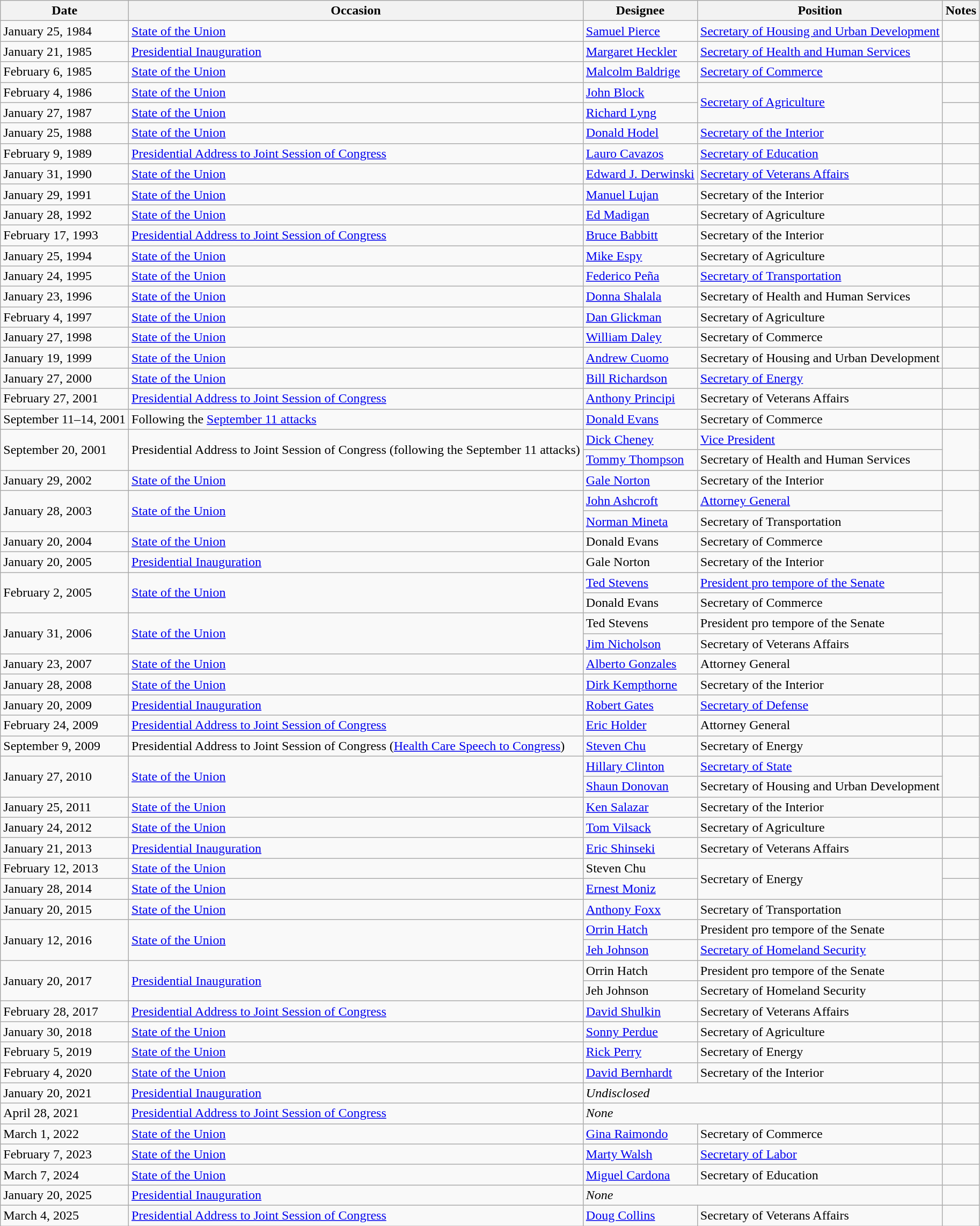<table class="wikitable sortable">
<tr>
<th data-sort-type="usLongDate">Date</th>
<th>Occasion</th>
<th>Designee</th>
<th>Position</th>
<th class="unsortable">Notes</th>
</tr>
<tr>
<td>January 25, 1984</td>
<td><a href='#'>State of the Union</a></td>
<td><a href='#'>Samuel Pierce</a></td>
<td><a href='#'>Secretary of Housing and Urban Development</a></td>
<td></td>
</tr>
<tr>
<td>January 21, 1985</td>
<td><a href='#'>Presidential Inauguration</a></td>
<td><a href='#'>Margaret Heckler</a></td>
<td><a href='#'>Secretary of Health and Human Services</a></td>
<td></td>
</tr>
<tr>
<td>February 6, 1985</td>
<td><a href='#'>State of the Union</a></td>
<td><a href='#'>Malcolm Baldrige</a></td>
<td><a href='#'>Secretary of Commerce</a></td>
<td></td>
</tr>
<tr>
<td>February 4, 1986</td>
<td><a href='#'>State of the Union</a></td>
<td><a href='#'>John Block</a></td>
<td rowspan="2"><a href='#'>Secretary of Agriculture</a></td>
<td></td>
</tr>
<tr>
<td>January 27, 1987</td>
<td><a href='#'>State of the Union</a></td>
<td><a href='#'>Richard Lyng</a></td>
<td></td>
</tr>
<tr>
<td>January 25, 1988</td>
<td><a href='#'>State of the Union</a></td>
<td><a href='#'>Donald Hodel</a></td>
<td><a href='#'>Secretary of the Interior</a></td>
<td></td>
</tr>
<tr>
<td>February 9, 1989</td>
<td><a href='#'>Presidential Address to Joint Session of Congress</a></td>
<td><a href='#'>Lauro Cavazos</a></td>
<td><a href='#'>Secretary of Education</a></td>
<td></td>
</tr>
<tr>
<td>January 31, 1990</td>
<td><a href='#'>State of the Union</a></td>
<td><a href='#'>Edward J. Derwinski</a></td>
<td><a href='#'>Secretary of Veterans Affairs</a></td>
<td></td>
</tr>
<tr>
<td>January 29, 1991</td>
<td><a href='#'>State of the Union</a></td>
<td><a href='#'>Manuel Lujan</a></td>
<td>Secretary of the Interior</td>
<td></td>
</tr>
<tr>
<td>January 28, 1992</td>
<td><a href='#'>State of the Union</a></td>
<td><a href='#'>Ed Madigan</a></td>
<td>Secretary of Agriculture</td>
<td></td>
</tr>
<tr>
<td>February 17, 1993</td>
<td><a href='#'>Presidential Address to Joint Session of Congress</a></td>
<td><a href='#'>Bruce Babbitt</a></td>
<td>Secretary of the Interior</td>
<td></td>
</tr>
<tr>
<td>January 25, 1994</td>
<td><a href='#'>State of the Union</a></td>
<td><a href='#'>Mike Espy</a></td>
<td>Secretary of Agriculture</td>
<td></td>
</tr>
<tr>
<td>January 24, 1995</td>
<td><a href='#'>State of the Union</a></td>
<td><a href='#'>Federico Peña</a></td>
<td><a href='#'>Secretary of Transportation</a></td>
<td></td>
</tr>
<tr>
<td>January 23, 1996</td>
<td><a href='#'>State of the Union</a></td>
<td><a href='#'>Donna Shalala</a></td>
<td>Secretary of Health and Human Services</td>
<td></td>
</tr>
<tr>
<td>February 4, 1997</td>
<td><a href='#'>State of the Union</a></td>
<td><a href='#'>Dan Glickman</a></td>
<td>Secretary of Agriculture</td>
<td></td>
</tr>
<tr>
<td>January 27, 1998</td>
<td><a href='#'>State of the Union</a></td>
<td><a href='#'>William Daley</a></td>
<td>Secretary of Commerce</td>
<td></td>
</tr>
<tr>
<td>January 19, 1999</td>
<td><a href='#'>State of the Union</a></td>
<td><a href='#'>Andrew Cuomo</a></td>
<td>Secretary of Housing and Urban Development</td>
<td></td>
</tr>
<tr>
<td>January 27, 2000</td>
<td><a href='#'>State of the Union</a></td>
<td><a href='#'>Bill Richardson</a></td>
<td><a href='#'>Secretary of Energy</a></td>
<td></td>
</tr>
<tr>
<td>February 27, 2001</td>
<td><a href='#'>Presidential Address to Joint Session of Congress</a></td>
<td><a href='#'>Anthony Principi</a></td>
<td>Secretary of Veterans Affairs</td>
<td></td>
</tr>
<tr>
<td>September 11–14, 2001</td>
<td>Following the <a href='#'>September 11 attacks</a></td>
<td><a href='#'>Donald Evans</a></td>
<td>Secretary of Commerce</td>
<td></td>
</tr>
<tr>
<td rowspan=2>September 20, 2001</td>
<td rowspan=2>Presidential Address to Joint Session of Congress (following the September 11 attacks)</td>
<td><a href='#'>Dick Cheney</a></td>
<td><a href='#'>Vice President</a></td>
<td rowspan=2></td>
</tr>
<tr>
<td><a href='#'>Tommy Thompson</a></td>
<td>Secretary of Health and Human Services</td>
</tr>
<tr>
<td>January 29, 2002</td>
<td><a href='#'>State of the Union</a></td>
<td><a href='#'>Gale Norton</a></td>
<td>Secretary of the Interior</td>
<td></td>
</tr>
<tr>
<td rowspan=2>January 28, 2003</td>
<td rowspan=2><a href='#'>State of the Union</a></td>
<td><a href='#'>John Ashcroft</a></td>
<td><a href='#'>Attorney General</a></td>
<td rowspan=2></td>
</tr>
<tr>
<td><a href='#'>Norman Mineta</a></td>
<td>Secretary of Transportation</td>
</tr>
<tr>
<td>January 20, 2004</td>
<td><a href='#'>State of the Union</a></td>
<td>Donald Evans</td>
<td>Secretary of Commerce</td>
<td></td>
</tr>
<tr>
<td>January 20, 2005</td>
<td><a href='#'>Presidential Inauguration</a></td>
<td>Gale Norton</td>
<td>Secretary of the Interior</td>
<td></td>
</tr>
<tr>
<td rowspan=2>February 2, 2005</td>
<td rowspan=2><a href='#'>State of the Union</a></td>
<td><a href='#'>Ted Stevens</a></td>
<td><a href='#'>President pro tempore of the Senate</a></td>
<td rowspan=2></td>
</tr>
<tr>
<td>Donald Evans</td>
<td>Secretary of Commerce</td>
</tr>
<tr>
<td rowspan=2>January 31, 2006</td>
<td rowspan=2><a href='#'>State of the Union</a></td>
<td>Ted Stevens</td>
<td>President pro tempore of the Senate</td>
<td rowspan=2></td>
</tr>
<tr>
<td><a href='#'>Jim Nicholson</a></td>
<td>Secretary of Veterans Affairs</td>
</tr>
<tr>
<td>January 23, 2007</td>
<td><a href='#'>State of the Union</a></td>
<td><a href='#'>Alberto Gonzales</a></td>
<td>Attorney General</td>
<td></td>
</tr>
<tr>
<td>January 28, 2008</td>
<td><a href='#'>State of the Union</a></td>
<td><a href='#'>Dirk Kempthorne</a></td>
<td>Secretary of the Interior</td>
<td></td>
</tr>
<tr>
<td>January 20, 2009</td>
<td><a href='#'>Presidential Inauguration</a></td>
<td><a href='#'>Robert Gates</a></td>
<td><a href='#'>Secretary of Defense</a></td>
<td></td>
</tr>
<tr>
<td>February 24, 2009</td>
<td><a href='#'>Presidential Address to Joint Session of Congress</a></td>
<td><a href='#'>Eric Holder</a></td>
<td>Attorney General</td>
<td></td>
</tr>
<tr>
<td>September 9, 2009</td>
<td>Presidential Address to Joint Session of Congress (<a href='#'>Health Care Speech to Congress</a>)</td>
<td><a href='#'>Steven Chu</a></td>
<td>Secretary of Energy</td>
<td></td>
</tr>
<tr>
<td rowspan=2>January 27, 2010</td>
<td rowspan=2><a href='#'>State of the Union</a></td>
<td><a href='#'>Hillary Clinton</a></td>
<td><a href='#'>Secretary of State</a></td>
<td rowspan=2></td>
</tr>
<tr>
<td><a href='#'>Shaun Donovan</a></td>
<td>Secretary of Housing and Urban Development</td>
</tr>
<tr>
<td>January 25, 2011</td>
<td><a href='#'>State of the Union</a></td>
<td><a href='#'>Ken Salazar</a></td>
<td>Secretary of the Interior</td>
<td></td>
</tr>
<tr>
<td>January 24, 2012</td>
<td><a href='#'>State of the Union</a></td>
<td><a href='#'>Tom Vilsack</a></td>
<td>Secretary of Agriculture</td>
<td></td>
</tr>
<tr>
<td>January 21, 2013</td>
<td><a href='#'>Presidential Inauguration</a></td>
<td><a href='#'>Eric Shinseki</a></td>
<td>Secretary of Veterans Affairs</td>
<td></td>
</tr>
<tr>
<td>February 12, 2013</td>
<td><a href='#'>State of the Union</a></td>
<td>Steven Chu</td>
<td rowspan="2">Secretary of Energy</td>
<td></td>
</tr>
<tr>
<td>January 28, 2014</td>
<td><a href='#'>State of the Union</a></td>
<td><a href='#'>Ernest Moniz</a></td>
<td></td>
</tr>
<tr>
<td>January 20, 2015</td>
<td><a href='#'>State of the Union</a></td>
<td><a href='#'>Anthony Foxx</a></td>
<td>Secretary of Transportation</td>
<td></td>
</tr>
<tr>
<td rowspan=2>January 12, 2016</td>
<td rowspan=2><a href='#'>State of the Union</a></td>
<td><a href='#'>Orrin Hatch</a></td>
<td>President pro tempore of the Senate</td>
<td></td>
</tr>
<tr>
<td><a href='#'>Jeh Johnson</a></td>
<td><a href='#'>Secretary of Homeland Security</a></td>
<td></td>
</tr>
<tr>
<td rowspan=2>January 20, 2017</td>
<td rowspan=2><a href='#'>Presidential Inauguration</a></td>
<td>Orrin Hatch</td>
<td>President pro tempore of the Senate</td>
<td></td>
</tr>
<tr>
<td>Jeh Johnson</td>
<td>Secretary of Homeland Security</td>
<td></td>
</tr>
<tr>
<td>February 28, 2017</td>
<td><a href='#'>Presidential Address to Joint Session of Congress</a></td>
<td><a href='#'>David Shulkin</a></td>
<td>Secretary of Veterans Affairs</td>
<td></td>
</tr>
<tr>
<td>January 30, 2018</td>
<td><a href='#'>State of the Union</a></td>
<td><a href='#'>Sonny Perdue</a></td>
<td>Secretary of Agriculture</td>
<td></td>
</tr>
<tr>
<td>February 5, 2019</td>
<td><a href='#'>State of the Union</a></td>
<td><a href='#'>Rick Perry</a></td>
<td>Secretary of Energy</td>
<td></td>
</tr>
<tr>
<td>February 4, 2020</td>
<td><a href='#'>State of the Union</a></td>
<td><a href='#'>David Bernhardt</a></td>
<td>Secretary of the Interior</td>
<td></td>
</tr>
<tr>
<td>January 20, 2021</td>
<td><a href='#'>Presidential Inauguration</a></td>
<td colspan=2><em>Undisclosed</em></td>
<td></td>
</tr>
<tr>
<td>April 28, 2021</td>
<td><a href='#'>Presidential Address to Joint Session of Congress</a></td>
<td colspan=2><em>None</em></td>
<td></td>
</tr>
<tr>
<td>March 1, 2022</td>
<td><a href='#'>State of the Union</a></td>
<td><a href='#'>Gina Raimondo</a></td>
<td>Secretary of Commerce</td>
<td></td>
</tr>
<tr>
<td>February 7, 2023</td>
<td><a href='#'>State of the Union</a></td>
<td><a href='#'>Marty Walsh</a></td>
<td><a href='#'>Secretary of Labor</a></td>
<td></td>
</tr>
<tr>
<td>March 7, 2024</td>
<td><a href='#'>State of the Union</a></td>
<td><a href='#'>Miguel Cardona</a></td>
<td>Secretary of Education</td>
<td></td>
</tr>
<tr>
<td>January 20, 2025</td>
<td><a href='#'>Presidential Inauguration</a></td>
<td colspan=2><em>None</em></td>
<td></td>
</tr>
<tr>
<td>March 4, 2025</td>
<td><a href='#'>Presidential Address to Joint Session of Congress</a></td>
<td><a href='#'>Doug Collins</a></td>
<td>Secretary of Veterans Affairs</td>
<td></td>
</tr>
</table>
